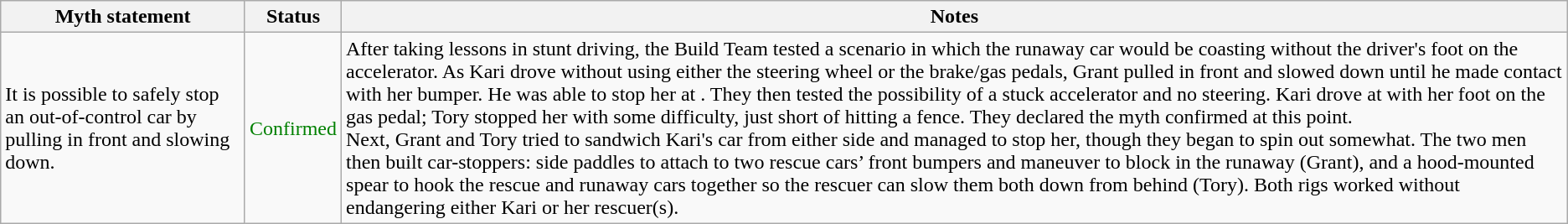<table class="wikitable plainrowheaders">
<tr>
<th>Myth statement</th>
<th>Status</th>
<th>Notes</th>
</tr>
<tr>
<td>It is possible to safely stop an out-of-control car by pulling in front and slowing down.</td>
<td style="color:green">Confirmed</td>
<td>After taking lessons in stunt driving, the Build Team tested a scenario in which the runaway car would be coasting without the driver's foot on the accelerator. As Kari drove without using either the steering wheel or the brake/gas pedals, Grant pulled in front and slowed down until he made contact with her bumper. He was able to stop her at . They then tested the possibility of a stuck accelerator and no steering. Kari drove at  with her foot on the gas pedal; Tory stopped her with some difficulty, just short of hitting a fence. They declared the myth confirmed at this point.<br>Next, Grant and Tory tried to sandwich Kari's car from either side and managed to stop her, though they began to spin out somewhat. The two men then built car-stoppers: side paddles to attach to two rescue cars’ front bumpers and maneuver to block in the runaway (Grant), and a hood-mounted spear to hook the rescue and runaway cars together so the rescuer can slow them both down from behind (Tory). Both rigs worked without endangering either Kari or her rescuer(s).</td>
</tr>
</table>
